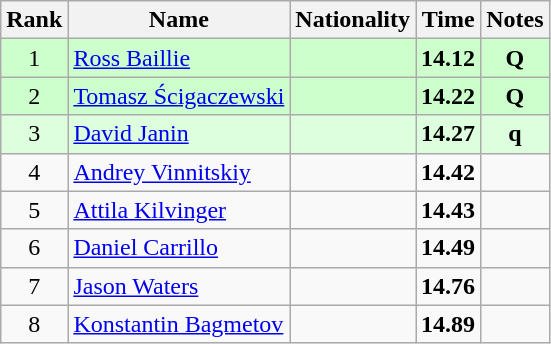<table class="wikitable sortable" style="text-align:center">
<tr>
<th>Rank</th>
<th>Name</th>
<th>Nationality</th>
<th>Time</th>
<th>Notes</th>
</tr>
<tr bgcolor=ccffcc>
<td>1</td>
<td align=left><a href='#'>Ross Baillie</a></td>
<td align=left></td>
<td><strong>14.12</strong></td>
<td><strong>Q</strong></td>
</tr>
<tr bgcolor=ccffcc>
<td>2</td>
<td align=left><a href='#'>Tomasz Ścigaczewski</a></td>
<td align=left></td>
<td><strong>14.22</strong></td>
<td><strong>Q</strong></td>
</tr>
<tr bgcolor=ddffdd>
<td>3</td>
<td align=left><a href='#'>David Janin</a></td>
<td align=left></td>
<td><strong>14.27</strong></td>
<td><strong>q</strong></td>
</tr>
<tr>
<td>4</td>
<td align=left><a href='#'>Andrey Vinnitskiy</a></td>
<td align=left></td>
<td><strong>14.42</strong></td>
<td></td>
</tr>
<tr>
<td>5</td>
<td align=left><a href='#'>Attila Kilvinger</a></td>
<td align=left></td>
<td><strong>14.43</strong></td>
<td></td>
</tr>
<tr>
<td>6</td>
<td align=left><a href='#'>Daniel Carrillo</a></td>
<td align=left></td>
<td><strong>14.49</strong></td>
<td></td>
</tr>
<tr>
<td>7</td>
<td align=left><a href='#'>Jason Waters</a></td>
<td align=left></td>
<td><strong>14.76</strong></td>
<td></td>
</tr>
<tr>
<td>8</td>
<td align=left><a href='#'>Konstantin Bagmetov</a></td>
<td align=left></td>
<td><strong>14.89</strong></td>
<td></td>
</tr>
</table>
